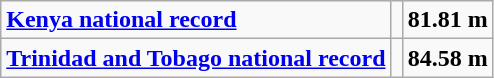<table class="wikitable">
<tr>
<td><strong><a href='#'>Kenya national record</a></strong></td>
<td></td>
<td><strong>81.81 m</strong></td>
</tr>
<tr>
<td><strong><a href='#'>Trinidad and Tobago national record</a></strong></td>
<td></td>
<td><strong>84.58 m</strong></td>
</tr>
</table>
